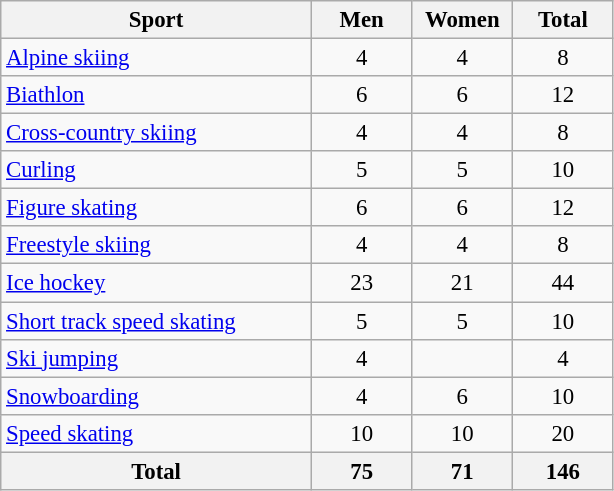<table class="wikitable" style="text-align:center; font-size: 95%">
<tr>
<th width=200>Sport</th>
<th width=60>Men</th>
<th width=60>Women</th>
<th width=60>Total</th>
</tr>
<tr>
<td align=left><a href='#'>Alpine skiing</a></td>
<td>4</td>
<td>4</td>
<td>8</td>
</tr>
<tr>
<td align=left><a href='#'>Biathlon</a></td>
<td>6</td>
<td>6</td>
<td>12</td>
</tr>
<tr>
<td align=left><a href='#'>Cross-country skiing</a></td>
<td>4</td>
<td>4</td>
<td>8</td>
</tr>
<tr>
<td align=left><a href='#'>Curling</a></td>
<td>5</td>
<td>5</td>
<td>10</td>
</tr>
<tr>
<td align=left><a href='#'>Figure skating</a></td>
<td>6</td>
<td>6</td>
<td>12</td>
</tr>
<tr>
<td align=left><a href='#'>Freestyle skiing</a></td>
<td>4</td>
<td>4</td>
<td>8</td>
</tr>
<tr>
<td align=left><a href='#'>Ice hockey</a></td>
<td>23</td>
<td>21</td>
<td>44</td>
</tr>
<tr>
<td align=left><a href='#'>Short track speed skating</a></td>
<td>5</td>
<td>5</td>
<td>10</td>
</tr>
<tr>
<td align=left><a href='#'>Ski jumping</a></td>
<td>4</td>
<td></td>
<td>4</td>
</tr>
<tr>
<td align=left><a href='#'>Snowboarding</a></td>
<td>4</td>
<td>6</td>
<td>10</td>
</tr>
<tr>
<td align=left><a href='#'>Speed skating</a></td>
<td>10</td>
<td>10</td>
<td>20</td>
</tr>
<tr>
<th>Total</th>
<th>75</th>
<th>71</th>
<th>146</th>
</tr>
</table>
